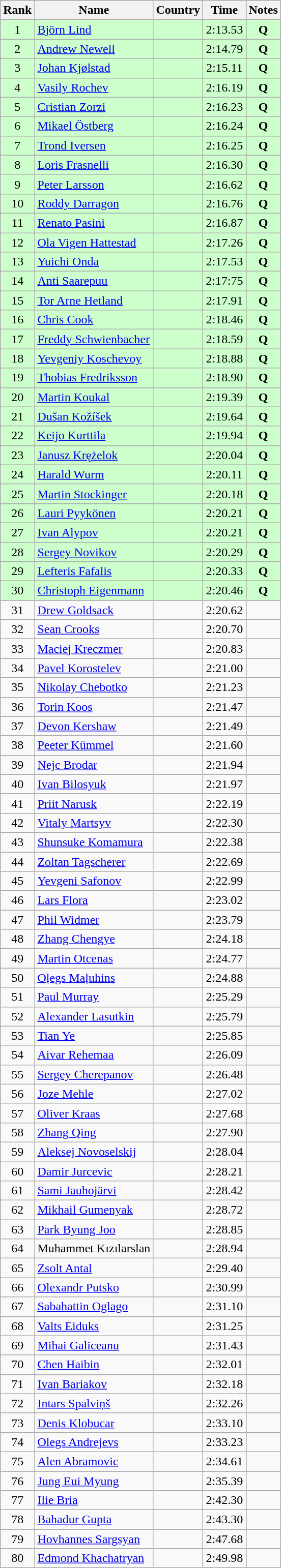<table class="wikitable sortable" style="text-align:center">
<tr>
<th>Rank</th>
<th>Name</th>
<th>Country</th>
<th>Time</th>
<th>Notes</th>
</tr>
<tr bgcolor="#ccffcc">
<td>1</td>
<td align="left"><a href='#'>Björn Lind</a></td>
<td align="left"></td>
<td>2:13.53</td>
<td><strong>Q</strong></td>
</tr>
<tr bgcolor="#ccffcc">
<td>2</td>
<td align="left"><a href='#'>Andrew Newell</a></td>
<td align="left"></td>
<td>2:14.79</td>
<td><strong>Q</strong></td>
</tr>
<tr bgcolor="#ccffcc">
<td>3</td>
<td align="left"><a href='#'>Johan Kjølstad</a></td>
<td align="left"></td>
<td>2:15.11</td>
<td><strong>Q</strong></td>
</tr>
<tr bgcolor="#ccffcc">
<td>4</td>
<td align="left"><a href='#'>Vasily Rochev</a></td>
<td align="left"></td>
<td>2:16.19</td>
<td><strong>Q</strong></td>
</tr>
<tr bgcolor="#ccffcc">
<td>5</td>
<td align="left"><a href='#'>Cristian Zorzi</a></td>
<td align="left"></td>
<td>2:16.23</td>
<td><strong>Q</strong></td>
</tr>
<tr bgcolor="#ccffcc">
<td>6</td>
<td align="left"><a href='#'>Mikael Östberg</a></td>
<td align="left"></td>
<td>2:16.24</td>
<td><strong>Q</strong></td>
</tr>
<tr bgcolor="#ccffcc">
<td>7</td>
<td align="left"><a href='#'>Trond Iversen</a></td>
<td align="left"></td>
<td>2:16.25</td>
<td><strong>Q</strong></td>
</tr>
<tr bgcolor="#ccffcc">
<td>8</td>
<td align="left"><a href='#'>Loris Frasnelli</a></td>
<td align="left"></td>
<td>2:16.30</td>
<td><strong>Q</strong></td>
</tr>
<tr bgcolor="#ccffcc">
<td>9</td>
<td align="left"><a href='#'>Peter Larsson</a></td>
<td align="left"></td>
<td>2:16.62</td>
<td><strong>Q</strong></td>
</tr>
<tr bgcolor="#ccffcc">
<td>10</td>
<td align="left"><a href='#'>Roddy Darragon</a></td>
<td align="left"></td>
<td>2:16.76</td>
<td><strong>Q</strong></td>
</tr>
<tr bgcolor="#ccffcc">
<td>11</td>
<td align="left"><a href='#'>Renato Pasini</a></td>
<td align="left"></td>
<td>2:16.87</td>
<td><strong>Q</strong></td>
</tr>
<tr bgcolor="#ccffcc">
<td>12</td>
<td align="left"><a href='#'>Ola Vigen Hattestad</a></td>
<td align="left"></td>
<td>2:17.26</td>
<td><strong>Q</strong></td>
</tr>
<tr bgcolor="#ccffcc">
<td>13</td>
<td align="left"><a href='#'>Yuichi Onda</a></td>
<td align="left"></td>
<td>2:17.53</td>
<td><strong>Q</strong></td>
</tr>
<tr bgcolor="#ccffcc">
<td>14</td>
<td align="left"><a href='#'>Anti Saarepuu</a></td>
<td align="left"></td>
<td>2:17:75</td>
<td><strong>Q</strong></td>
</tr>
<tr bgcolor="#ccffcc">
<td>15</td>
<td align="left"><a href='#'>Tor Arne Hetland</a></td>
<td align="left"></td>
<td>2:17.91</td>
<td><strong>Q</strong></td>
</tr>
<tr bgcolor="#ccffcc">
<td>16</td>
<td align="left"><a href='#'>Chris Cook</a></td>
<td align="left"></td>
<td>2:18.46</td>
<td><strong>Q</strong></td>
</tr>
<tr bgcolor="#ccffcc">
<td>17</td>
<td align="left"><a href='#'>Freddy Schwienbacher</a></td>
<td align="left"></td>
<td>2:18.59</td>
<td><strong>Q</strong></td>
</tr>
<tr bgcolor="#ccffcc">
<td>18</td>
<td align="left"><a href='#'>Yevgeniy Koschevoy</a></td>
<td align="left"></td>
<td>2:18.88</td>
<td><strong>Q</strong></td>
</tr>
<tr bgcolor="#ccffcc">
<td>19</td>
<td align="left"><a href='#'>Thobias Fredriksson</a></td>
<td align="left"></td>
<td>2:18.90</td>
<td><strong>Q</strong></td>
</tr>
<tr bgcolor="#ccffcc">
<td>20</td>
<td align="left"><a href='#'>Martin Koukal</a></td>
<td align="left"></td>
<td>2:19.39</td>
<td><strong>Q</strong></td>
</tr>
<tr bgcolor="#ccffcc">
<td>21</td>
<td align="left"><a href='#'>Dušan Kožíšek</a></td>
<td align="left"></td>
<td>2:19.64</td>
<td><strong>Q</strong></td>
</tr>
<tr bgcolor="#ccffcc">
<td>22</td>
<td align="left"><a href='#'>Keijo Kurttila</a></td>
<td align="left"></td>
<td>2:19.94</td>
<td><strong>Q</strong></td>
</tr>
<tr bgcolor="#ccffcc">
<td>23</td>
<td align="left"><a href='#'>Janusz Krężelok</a></td>
<td align="left"></td>
<td>2:20.04</td>
<td><strong>Q</strong></td>
</tr>
<tr bgcolor="#ccffcc">
<td>24</td>
<td align="left"><a href='#'>Harald Wurm</a></td>
<td align="left"></td>
<td>2:20.11</td>
<td><strong>Q</strong></td>
</tr>
<tr bgcolor="#ccffcc">
<td>25</td>
<td align="left"><a href='#'>Martin Stockinger</a></td>
<td align="left"></td>
<td>2:20.18</td>
<td><strong>Q</strong></td>
</tr>
<tr bgcolor="#ccffcc">
<td>26</td>
<td align="left"><a href='#'>Lauri Pyykönen</a></td>
<td align="left"></td>
<td>2:20.21</td>
<td><strong>Q</strong></td>
</tr>
<tr bgcolor="#ccffcc">
<td>27</td>
<td align="left"><a href='#'>Ivan Alypov</a></td>
<td align="left"></td>
<td>2:20.21</td>
<td><strong>Q</strong></td>
</tr>
<tr bgcolor="#ccffcc">
<td>28</td>
<td align="left"><a href='#'>Sergey Novikov</a></td>
<td align="left"></td>
<td>2:20.29</td>
<td><strong>Q</strong></td>
</tr>
<tr bgcolor="#ccffcc">
<td>29</td>
<td align="left"><a href='#'>Lefteris Fafalis</a></td>
<td align="left"></td>
<td>2:20.33</td>
<td><strong>Q</strong></td>
</tr>
<tr bgcolor="#ccffcc">
<td>30</td>
<td align="left"><a href='#'>Christoph Eigenmann</a></td>
<td align="left"></td>
<td>2:20.46</td>
<td><strong>Q</strong></td>
</tr>
<tr>
<td>31</td>
<td align="left"><a href='#'>Drew Goldsack</a></td>
<td align="left"></td>
<td>2:20.62</td>
<td></td>
</tr>
<tr>
<td>32</td>
<td align="left"><a href='#'>Sean Crooks</a></td>
<td align="left"></td>
<td>2:20.70</td>
<td></td>
</tr>
<tr>
<td>33</td>
<td align="left"><a href='#'>Maciej Kreczmer</a></td>
<td align="left"></td>
<td>2:20.83</td>
<td></td>
</tr>
<tr>
<td>34</td>
<td align="left"><a href='#'>Pavel Korostelev</a></td>
<td align="left"></td>
<td>2:21.00</td>
<td></td>
</tr>
<tr>
<td>35</td>
<td align="left"><a href='#'>Nikolay Chebotko</a></td>
<td align="left"></td>
<td>2:21.23</td>
<td></td>
</tr>
<tr>
<td>36</td>
<td align="left"><a href='#'>Torin Koos</a></td>
<td align="left"></td>
<td>2:21.47</td>
<td></td>
</tr>
<tr>
<td>37</td>
<td align="left"><a href='#'>Devon Kershaw</a></td>
<td align="left"></td>
<td>2:21.49</td>
<td></td>
</tr>
<tr>
<td>38</td>
<td align="left"><a href='#'>Peeter Kümmel</a></td>
<td align="left"></td>
<td>2:21.60</td>
<td></td>
</tr>
<tr>
<td>39</td>
<td align="left"><a href='#'>Nejc Brodar</a></td>
<td align="left"></td>
<td>2:21.94</td>
<td></td>
</tr>
<tr>
<td>40</td>
<td align="left"><a href='#'>Ivan Bilosyuk</a></td>
<td align="left"></td>
<td>2:21.97</td>
<td></td>
</tr>
<tr>
<td>41</td>
<td align="left"><a href='#'>Priit Narusk</a></td>
<td align="left"></td>
<td>2:22.19</td>
<td></td>
</tr>
<tr>
<td>42</td>
<td align="left"><a href='#'>Vitaly Martsyv</a></td>
<td align="left"></td>
<td>2:22.30</td>
<td></td>
</tr>
<tr>
<td>43</td>
<td align="left"><a href='#'>Shunsuke Komamura</a></td>
<td align="left"></td>
<td>2:22.38</td>
<td></td>
</tr>
<tr>
<td>44</td>
<td align="left"><a href='#'>Zoltan Tagscherer</a></td>
<td align="left"></td>
<td>2:22.69</td>
<td></td>
</tr>
<tr>
<td>45</td>
<td align="left"><a href='#'>Yevgeni Safonov</a></td>
<td align="left"></td>
<td>2:22.99</td>
<td></td>
</tr>
<tr>
<td>46</td>
<td align="left"><a href='#'>Lars Flora</a></td>
<td align="left"></td>
<td>2:23.02</td>
<td></td>
</tr>
<tr>
<td>47</td>
<td align="left"><a href='#'>Phil Widmer</a></td>
<td align="left"></td>
<td>2:23.79</td>
<td></td>
</tr>
<tr>
<td>48</td>
<td align="left"><a href='#'>Zhang Chengye</a></td>
<td align="left"></td>
<td>2:24.18</td>
<td></td>
</tr>
<tr>
<td>49</td>
<td align="left"><a href='#'>Martin Otcenas</a></td>
<td align="left"></td>
<td>2:24.77</td>
<td></td>
</tr>
<tr>
<td>50</td>
<td align="left"><a href='#'>Oļegs Maļuhins</a></td>
<td align="left"></td>
<td>2:24.88</td>
<td></td>
</tr>
<tr>
<td>51</td>
<td align="left"><a href='#'>Paul Murray</a></td>
<td align="left"></td>
<td>2:25.29</td>
<td></td>
</tr>
<tr>
<td>52</td>
<td align="left"><a href='#'>Alexander Lasutkin</a></td>
<td align="left"></td>
<td>2:25.79</td>
<td></td>
</tr>
<tr>
<td>53</td>
<td align="left"><a href='#'>Tian Ye</a></td>
<td align="left"></td>
<td>2:25.85</td>
<td></td>
</tr>
<tr>
<td>54</td>
<td align="left"><a href='#'>Aivar Rehemaa</a></td>
<td align="left"></td>
<td>2:26.09</td>
<td></td>
</tr>
<tr>
<td>55</td>
<td align="left"><a href='#'>Sergey Cherepanov</a></td>
<td align="left"></td>
<td>2:26.48</td>
<td></td>
</tr>
<tr>
<td>56</td>
<td align="left"><a href='#'>Joze Mehle</a></td>
<td align="left"></td>
<td>2:27.02</td>
<td></td>
</tr>
<tr>
<td>57</td>
<td align="left"><a href='#'>Oliver Kraas</a></td>
<td align="left"></td>
<td>2:27.68</td>
<td></td>
</tr>
<tr>
<td>58</td>
<td align="left"><a href='#'>Zhang Qing</a></td>
<td align="left"></td>
<td>2:27.90</td>
<td></td>
</tr>
<tr>
<td>59</td>
<td align="left"><a href='#'>Aleksej Novoselskij</a></td>
<td align="left"></td>
<td>2:28.04</td>
<td></td>
</tr>
<tr>
<td>60</td>
<td align="left"><a href='#'>Damir Jurcevic</a></td>
<td align="left"></td>
<td>2:28.21</td>
<td></td>
</tr>
<tr>
<td>61</td>
<td align="left"><a href='#'>Sami Jauhojärvi</a></td>
<td align="left"></td>
<td>2:28.42</td>
<td></td>
</tr>
<tr>
<td>62</td>
<td align="left"><a href='#'>Mikhail Gumenyak</a></td>
<td align="left"></td>
<td>2:28.72</td>
<td></td>
</tr>
<tr>
<td>63</td>
<td align="left"><a href='#'>Park Byung Joo</a></td>
<td align="left"></td>
<td>2:28.85</td>
<td></td>
</tr>
<tr>
<td>64</td>
<td align="left">Muhammet Kızılarslan</td>
<td align="left"></td>
<td>2:28.94</td>
<td></td>
</tr>
<tr>
<td>65</td>
<td align="left"><a href='#'>Zsolt Antal</a></td>
<td align="left"></td>
<td>2:29.40</td>
<td></td>
</tr>
<tr>
<td>66</td>
<td align="left"><a href='#'>Olexandr Putsko</a></td>
<td align="left"></td>
<td>2:30.99</td>
<td></td>
</tr>
<tr>
<td>67</td>
<td align="left"><a href='#'>Sabahattin Oglago</a></td>
<td align="left"></td>
<td>2:31.10</td>
<td></td>
</tr>
<tr>
<td>68</td>
<td align="left"><a href='#'>Valts Eiduks</a></td>
<td align="left"></td>
<td>2:31.25</td>
<td></td>
</tr>
<tr>
<td>69</td>
<td align="left"><a href='#'>Mihai Galiceanu</a></td>
<td align="left"></td>
<td>2:31.43</td>
<td></td>
</tr>
<tr>
<td>70</td>
<td align="left"><a href='#'>Chen Haibin</a></td>
<td align="left"></td>
<td>2:32.01</td>
<td></td>
</tr>
<tr>
<td>71</td>
<td align="left"><a href='#'>Ivan Bariakov</a></td>
<td align="left"></td>
<td>2:32.18</td>
<td></td>
</tr>
<tr>
<td>72</td>
<td align="left"><a href='#'>Intars Spalviņš</a></td>
<td align="left"></td>
<td>2:32.26</td>
<td></td>
</tr>
<tr>
<td>73</td>
<td align="left"><a href='#'>Denis Klobucar</a></td>
<td align="left"></td>
<td>2:33.10</td>
<td></td>
</tr>
<tr>
<td>74</td>
<td align="left"><a href='#'>Olegs Andrejevs</a></td>
<td align="left"></td>
<td>2:33.23</td>
<td></td>
</tr>
<tr>
<td>75</td>
<td align="left"><a href='#'>Alen Abramovic</a></td>
<td align="left"></td>
<td>2:34.61</td>
<td></td>
</tr>
<tr>
<td>76</td>
<td align="left"><a href='#'>Jung Eui Myung</a></td>
<td align="left"></td>
<td>2:35.39</td>
<td></td>
</tr>
<tr>
<td>77</td>
<td align="left"><a href='#'>Ilie Bria</a></td>
<td align="left"></td>
<td>2:42.30</td>
<td></td>
</tr>
<tr>
<td>78</td>
<td align="left"><a href='#'>Bahadur Gupta</a></td>
<td align="left"></td>
<td>2:43.30</td>
<td></td>
</tr>
<tr>
<td>79</td>
<td align="left"><a href='#'>Hovhannes Sargsyan</a></td>
<td align="left"></td>
<td>2:47.68</td>
<td></td>
</tr>
<tr>
<td>80</td>
<td align="left"><a href='#'>Edmond Khachatryan</a></td>
<td align="left"></td>
<td>2:49.98</td>
<td></td>
</tr>
</table>
